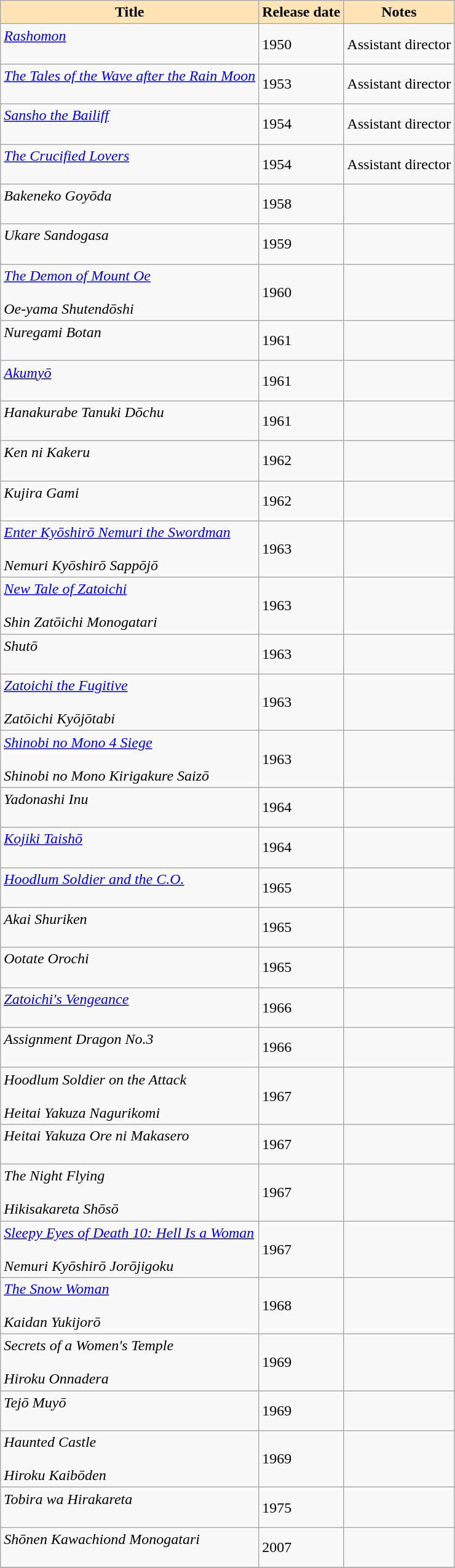<table class="wikitable sortable">
<tr>
<th style="background:#FFE4B5;">Title</th>
<th style="background:#FFE4B5;">Release date</th>
<th style="background:#FFE4B5;">Notes</th>
</tr>
<tr>
<td><em><a href='#'>Rashomon</a></em><br><br></td>
<td>1950</td>
<td>Assistant director</td>
</tr>
<tr>
<td><em><a href='#'>The Tales of the Wave after the Rain Moon</a></em><br><br></td>
<td>1953</td>
<td>Assistant director</td>
</tr>
<tr>
<td><em><a href='#'>Sansho the Bailiff</a></em><br><br></td>
<td>1954</td>
<td>Assistant director</td>
</tr>
<tr>
<td><em><a href='#'>The Crucified Lovers</a></em><br><br></td>
<td>1954</td>
<td>Assistant director</td>
</tr>
<tr>
<td><em>Bakeneko Goyōda</em><br><br></td>
<td>1958</td>
<td></td>
</tr>
<tr>
<td><em>Ukare Sandogasa</em><br><br></td>
<td>1959</td>
<td></td>
</tr>
<tr>
<td><em><a href='#'>The Demon of Mount Oe</a></em><br><br><em>Oe-yama Shutendōshi</em></td>
<td>1960</td>
<td></td>
</tr>
<tr>
<td><em>Nuregami Botan</em><br><br></td>
<td>1961</td>
<td></td>
</tr>
<tr>
<td><em><a href='#'>Akumyō</a></em><br><br></td>
<td>1961</td>
<td></td>
</tr>
<tr>
<td><em>Hanakurabe Tanuki Dōchu</em><br><br></td>
<td>1961</td>
<td></td>
</tr>
<tr>
<td><em>Ken ni Kakeru</em><br><br></td>
<td>1962</td>
<td></td>
</tr>
<tr>
<td><em>Kujira Gami</em><br><br></td>
<td>1962</td>
<td></td>
</tr>
<tr>
<td><em><a href='#'>Enter Kyōshirō Nemuri the Swordman</a></em><br><br><em>Nemuri Kyōshirō Sappōjō</em></td>
<td>1963</td>
<td></td>
</tr>
<tr>
<td><em><a href='#'>New Tale of Zatoichi</a></em><br><br><em>Shin Zatōichi Monogatari</em></td>
<td>1963</td>
<td></td>
</tr>
<tr>
<td><em>Shutō</em><br><br></td>
<td>1963</td>
<td></td>
</tr>
<tr>
<td><em><a href='#'>Zatoichi the Fugitive</a></em><br><br><em>Zatōichi Kyōjōtabi</em></td>
<td>1963</td>
<td></td>
</tr>
<tr>
<td><em><a href='#'>Shinobi no Mono 4 Siege</a></em><br><br><em>Shinobi no Mono Kirigakure Saizō</em></td>
<td>1963</td>
<td></td>
</tr>
<tr>
<td><em>Yadonashi Inu</em><br><br></td>
<td>1964</td>
<td></td>
</tr>
<tr>
<td><em><a href='#'>Kojiki Taishō</a></em><br><br></td>
<td>1964</td>
<td></td>
</tr>
<tr>
<td><em><a href='#'>Hoodlum Soldier and the C.O.</a></em><br><br></td>
<td>1965</td>
<td></td>
</tr>
<tr>
<td><em>Akai Shuriken</em><br><br></td>
<td>1965</td>
<td></td>
</tr>
<tr>
<td><em>Ootate Orochi</em><br><br></td>
<td>1965</td>
<td></td>
</tr>
<tr>
<td><em><a href='#'>Zatoichi's Vengeance</a></em><br><br></td>
<td>1966</td>
<td></td>
</tr>
<tr>
<td><em>Assignment Dragon No.3</em><br><br></td>
<td>1966</td>
<td></td>
</tr>
<tr>
<td><em>Hoodlum Soldier on the Attack</em><br><br><em>Heitai Yakuza Nagurikomi</em></td>
<td>1967</td>
<td></td>
</tr>
<tr>
<td><em>Heitai Yakuza Ore ni Makasero</em><br><br></td>
<td>1967</td>
<td></td>
</tr>
<tr>
<td><em>The Night Flying</em><br><br><em>Hikisakareta Shōsō</em></td>
<td>1967</td>
<td></td>
</tr>
<tr>
<td><em><a href='#'>Sleepy Eyes of Death 10: Hell Is a Woman</a></em><br><br><em>Nemuri Kyōshirō Jorōjigoku</em></td>
<td>1967</td>
<td></td>
</tr>
<tr>
<td><em><a href='#'>The Snow Woman</a></em><br><br><em>Kaidan Yukijorō</em></td>
<td>1968</td>
<td></td>
</tr>
<tr>
<td><em>Secrets of a Women's Temple</em><br><br><em>Hiroku Onnadera</em></td>
<td>1969</td>
<td></td>
</tr>
<tr>
<td><em>Tejō Muyō</em><br><br></td>
<td>1969</td>
<td></td>
</tr>
<tr>
<td><em>Haunted Castle</em><br><br><em>Hiroku Kaibōden</em></td>
<td>1969</td>
<td></td>
</tr>
<tr>
<td><em>Tobira wa Hirakareta</em><br><br></td>
<td>1975</td>
<td></td>
</tr>
<tr>
<td><em>Shōnen Kawachiond Monogatari</em><br><br></td>
<td>2007</td>
<td></td>
</tr>
<tr>
</tr>
</table>
